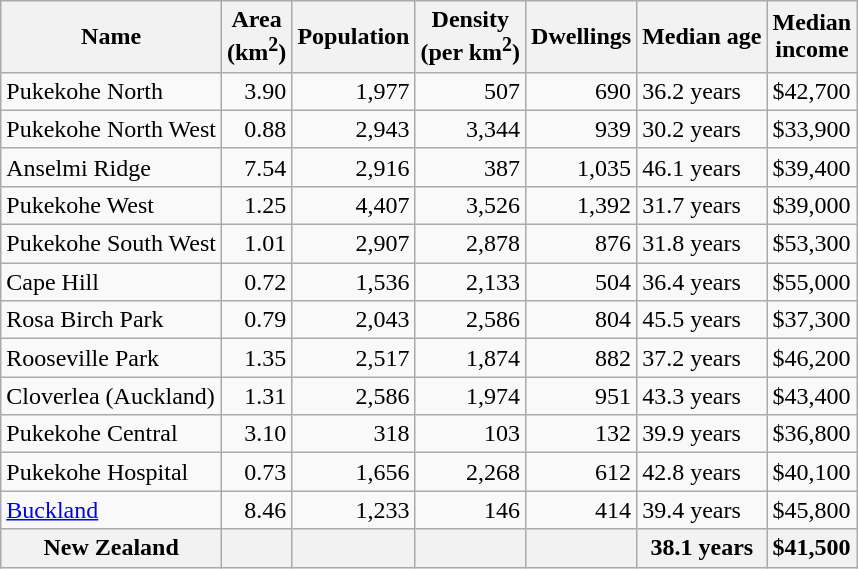<table class="wikitable sortable">
<tr>
<th>Name</th>
<th>Area<br>(km<sup>2</sup>)</th>
<th>Population</th>
<th>Density<br>(per km<sup>2</sup>)</th>
<th>Dwellings</th>
<th>Median age</th>
<th>Median<br>income</th>
</tr>
<tr>
<td>Pukekohe North</td>
<td style="text-align:right;">3.90</td>
<td style="text-align:right;">1,977</td>
<td style="text-align:right;">507</td>
<td style="text-align:right;">690</td>
<td>36.2 years</td>
<td>$42,700</td>
</tr>
<tr>
<td>Pukekohe North West</td>
<td style="text-align:right;">0.88</td>
<td style="text-align:right;">2,943</td>
<td style="text-align:right;">3,344</td>
<td style="text-align:right;">939</td>
<td>30.2 years</td>
<td>$33,900</td>
</tr>
<tr>
<td>Anselmi Ridge</td>
<td style="text-align:right;">7.54</td>
<td style="text-align:right;">2,916</td>
<td style="text-align:right;">387</td>
<td style="text-align:right;">1,035</td>
<td>46.1 years</td>
<td>$39,400</td>
</tr>
<tr>
<td>Pukekohe West</td>
<td style="text-align:right;">1.25</td>
<td style="text-align:right;">4,407</td>
<td style="text-align:right;">3,526</td>
<td style="text-align:right;">1,392</td>
<td>31.7 years</td>
<td>$39,000</td>
</tr>
<tr>
<td>Pukekohe South West</td>
<td style="text-align:right;">1.01</td>
<td style="text-align:right;">2,907</td>
<td style="text-align:right;">2,878</td>
<td style="text-align:right;">876</td>
<td>31.8 years</td>
<td>$53,300</td>
</tr>
<tr>
<td>Cape Hill</td>
<td style="text-align:right;">0.72</td>
<td style="text-align:right;">1,536</td>
<td style="text-align:right;">2,133</td>
<td style="text-align:right;">504</td>
<td>36.4 years</td>
<td>$55,000</td>
</tr>
<tr>
<td>Rosa Birch Park</td>
<td style="text-align:right;">0.79</td>
<td style="text-align:right;">2,043</td>
<td style="text-align:right;">2,586</td>
<td style="text-align:right;">804</td>
<td>45.5 years</td>
<td>$37,300</td>
</tr>
<tr>
<td>Rooseville Park</td>
<td style="text-align:right;">1.35</td>
<td style="text-align:right;">2,517</td>
<td style="text-align:right;">1,874</td>
<td style="text-align:right;">882</td>
<td>37.2 years</td>
<td>$46,200</td>
</tr>
<tr>
<td>Cloverlea (Auckland)</td>
<td style="text-align:right;">1.31</td>
<td style="text-align:right;">2,586</td>
<td style="text-align:right;">1,974</td>
<td style="text-align:right;">951</td>
<td>43.3 years</td>
<td>$43,400</td>
</tr>
<tr>
<td>Pukekohe Central</td>
<td style="text-align:right;">3.10</td>
<td style="text-align:right;">318</td>
<td style="text-align:right;">103</td>
<td style="text-align:right;">132</td>
<td>39.9 years</td>
<td>$36,800</td>
</tr>
<tr>
<td>Pukekohe Hospital</td>
<td style="text-align:right;">0.73</td>
<td style="text-align:right;">1,656</td>
<td style="text-align:right;">2,268</td>
<td style="text-align:right;">612</td>
<td>42.8 years</td>
<td>$40,100</td>
</tr>
<tr>
<td><a href='#'>Buckland</a></td>
<td style="text-align:right;">8.46</td>
<td style="text-align:right;">1,233</td>
<td style="text-align:right;">146</td>
<td style="text-align:right;">414</td>
<td>39.4 years</td>
<td>$45,800</td>
</tr>
<tr>
<th>New Zealand</th>
<th></th>
<th></th>
<th></th>
<th></th>
<th>38.1 years</th>
<th style="text-align:left;">$41,500</th>
</tr>
</table>
